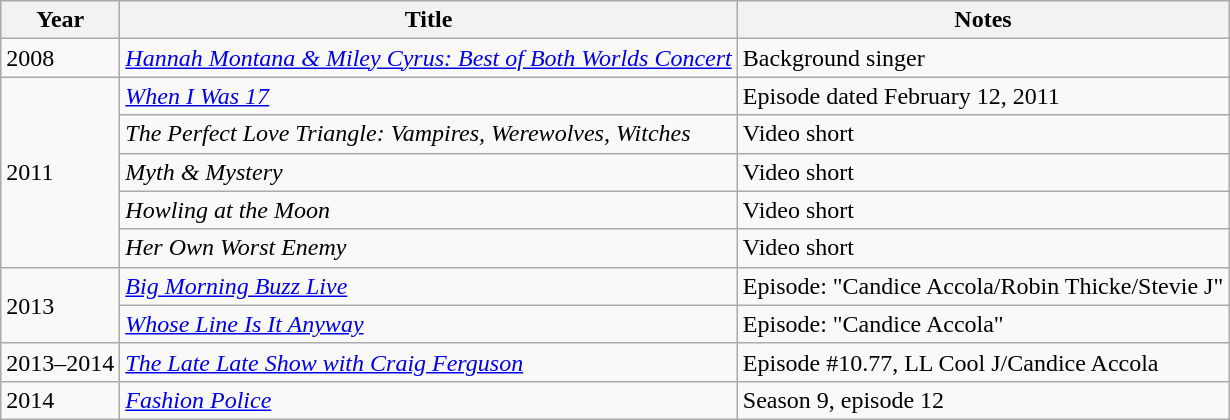<table class="wikitable sortable">
<tr>
<th>Year</th>
<th>Title</th>
<th class="unsortable">Notes</th>
</tr>
<tr>
<td>2008</td>
<td><em><a href='#'>Hannah Montana & Miley Cyrus: Best of Both Worlds Concert</a></em></td>
<td>Background singer</td>
</tr>
<tr>
<td rowspan="5">2011</td>
<td><em><a href='#'>When I Was 17</a></em></td>
<td>Episode dated February 12, 2011</td>
</tr>
<tr>
<td><em>The Perfect Love Triangle: Vampires, Werewolves, Witches</em></td>
<td>Video short</td>
</tr>
<tr>
<td><em>Myth & Mystery</em></td>
<td>Video short</td>
</tr>
<tr>
<td><em>Howling at the Moon </em></td>
<td>Video short</td>
</tr>
<tr>
<td><em>Her Own Worst Enemy</em></td>
<td>Video short</td>
</tr>
<tr>
<td rowspan="2">2013</td>
<td><em><a href='#'>Big Morning Buzz Live</a></em></td>
<td>Episode: "Candice Accola/Robin Thicke/Stevie J"</td>
</tr>
<tr>
<td><em><a href='#'>Whose Line Is It Anyway</a></em></td>
<td>Episode: "Candice Accola"</td>
</tr>
<tr>
<td>2013–2014</td>
<td><em><a href='#'>The Late Late Show with Craig Ferguson</a></em></td>
<td>Episode #10.77, LL Cool J/Candice Accola</td>
</tr>
<tr>
<td>2014</td>
<td><em><a href='#'>Fashion Police</a></em></td>
<td>Season 9, episode 12</td>
</tr>
</table>
